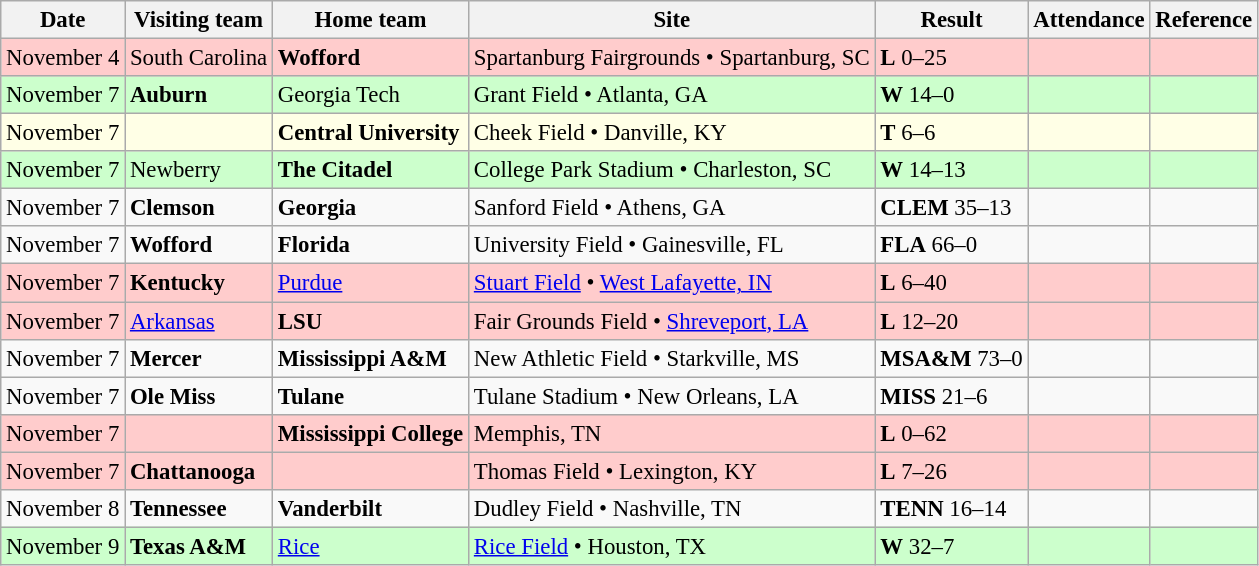<table class="wikitable" style="font-size:95%;">
<tr>
<th>Date</th>
<th>Visiting team</th>
<th>Home team</th>
<th>Site</th>
<th>Result</th>
<th>Attendance</th>
<th class="unsortable">Reference</th>
</tr>
<tr bgcolor=ffcccc>
<td>November 4</td>
<td>South Carolina</td>
<td><strong>Wofford</strong></td>
<td>Spartanburg Fairgrounds • Spartanburg, SC</td>
<td><strong>L</strong> 0–25</td>
<td></td>
<td></td>
</tr>
<tr bgcolor=ccffcc>
<td>November 7</td>
<td><strong>Auburn</strong></td>
<td>Georgia Tech</td>
<td>Grant Field • Atlanta, GA</td>
<td><strong>W</strong> 14–0</td>
<td></td>
<td></td>
</tr>
<tr bgcolor=ffffe6>
<td>November 7</td>
<td></td>
<td><strong>Central University</strong></td>
<td>Cheek Field • Danville, KY</td>
<td><strong>T</strong> 6–6</td>
<td></td>
<td></td>
</tr>
<tr bgcolor=ccffcc>
<td>November 7</td>
<td>Newberry</td>
<td><strong>The Citadel</strong></td>
<td>College Park Stadium • Charleston, SC</td>
<td><strong>W</strong> 14–13</td>
<td></td>
<td></td>
</tr>
<tr bgcolor=>
<td>November 7</td>
<td><strong>Clemson</strong></td>
<td><strong>Georgia</strong></td>
<td>Sanford Field • Athens, GA</td>
<td><strong>CLEM</strong> 35–13</td>
<td></td>
<td></td>
</tr>
<tr bgcolor=>
<td>November 7</td>
<td><strong>Wofford</strong></td>
<td><strong>Florida</strong></td>
<td>University Field • Gainesville, FL</td>
<td><strong>FLA</strong> 66–0</td>
<td></td>
<td></td>
</tr>
<tr bgcolor=ffcccc>
<td>November 7</td>
<td><strong>Kentucky</strong></td>
<td><a href='#'>Purdue</a></td>
<td><a href='#'>Stuart Field</a> • <a href='#'>West Lafayette, IN</a></td>
<td><strong>L</strong> 6–40</td>
<td></td>
<td></td>
</tr>
<tr bgcolor=ffcccc>
<td>November 7</td>
<td><a href='#'>Arkansas</a></td>
<td><strong>LSU</strong></td>
<td>Fair Grounds Field • <a href='#'>Shreveport, LA</a></td>
<td><strong>L</strong> 12–20</td>
<td></td>
<td></td>
</tr>
<tr bgcolor=>
<td>November 7</td>
<td><strong>Mercer</strong></td>
<td><strong>Mississippi A&M</strong></td>
<td>New Athletic Field • Starkville, MS</td>
<td><strong>MSA&M</strong> 73–0</td>
<td></td>
<td></td>
</tr>
<tr bgcolor=>
<td>November 7</td>
<td><strong>Ole Miss</strong></td>
<td><strong>Tulane</strong></td>
<td>Tulane Stadium • New Orleans, LA</td>
<td><strong>MISS</strong> 21–6</td>
<td></td>
<td></td>
</tr>
<tr bgcolor=ffcccc>
<td>November 7</td>
<td></td>
<td><strong>Mississippi College</strong></td>
<td>Memphis, TN</td>
<td><strong>L</strong> 0–62</td>
<td></td>
<td></td>
</tr>
<tr bgcolor=ffcccc>
<td>November 7</td>
<td><strong>Chattanooga</strong></td>
<td></td>
<td>Thomas Field • Lexington, KY</td>
<td><strong>L</strong> 7–26</td>
<td></td>
<td></td>
</tr>
<tr bgcolor=>
<td>November 8</td>
<td><strong>Tennessee</strong></td>
<td><strong>Vanderbilt</strong></td>
<td>Dudley Field • Nashville, TN</td>
<td><strong>TENN</strong> 16–14</td>
<td></td>
<td></td>
</tr>
<tr bgcolor=ccffcc>
<td>November 9</td>
<td><strong>Texas A&M</strong></td>
<td><a href='#'>Rice</a></td>
<td><a href='#'>Rice Field</a> • Houston, TX</td>
<td><strong>W</strong> 32–7</td>
<td></td>
<td></td>
</tr>
</table>
